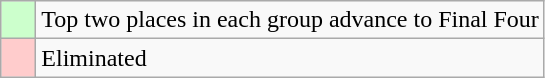<table class="wikitable">
<tr>
<td style="background: #ccffcc;">    </td>
<td>Top two places in each group advance to Final Four</td>
</tr>
<tr>
<td style="background: #ffcccc;">    </td>
<td>Eliminated</td>
</tr>
</table>
